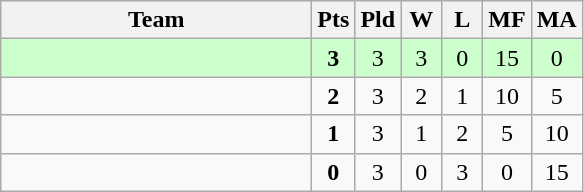<table class=wikitable style="text-align:center">
<tr>
<th width=200>Team</th>
<th width=20>Pts</th>
<th width=20>Pld</th>
<th width=20>W</th>
<th width=20>L</th>
<th width=20>MF</th>
<th width=20>MA</th>
</tr>
<tr bgcolor=ccffcc>
<td style="text-align:left"><strong></strong></td>
<td><strong>3</strong></td>
<td>3</td>
<td>3</td>
<td>0</td>
<td>15</td>
<td>0</td>
</tr>
<tr>
<td style="text-align:left"></td>
<td><strong>2</strong></td>
<td>3</td>
<td>2</td>
<td>1</td>
<td>10</td>
<td>5</td>
</tr>
<tr>
<td style="text-align:left"></td>
<td><strong>1</strong></td>
<td>3</td>
<td>1</td>
<td>2</td>
<td>5</td>
<td>10</td>
</tr>
<tr>
<td style="text-align:left"></td>
<td><strong>0</strong></td>
<td>3</td>
<td>0</td>
<td>3</td>
<td>0</td>
<td>15</td>
</tr>
</table>
